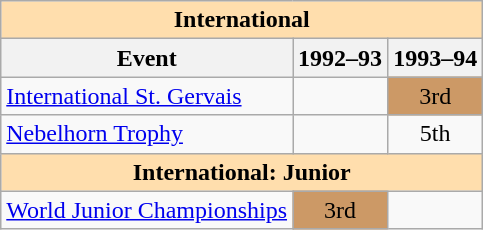<table class="wikitable" style="text-align:center">
<tr>
<th style="background-color: #ffdead; " colspan=3 align=center>International</th>
</tr>
<tr>
<th>Event</th>
<th>1992–93</th>
<th>1993–94</th>
</tr>
<tr>
<td align=left><a href='#'>International St. Gervais</a></td>
<td></td>
<td bgcolor=cc9966>3rd</td>
</tr>
<tr>
<td align=left><a href='#'>Nebelhorn Trophy</a></td>
<td></td>
<td>5th</td>
</tr>
<tr>
<th style="background-color: #ffdead; " colspan=3 align=center>International: Junior</th>
</tr>
<tr>
<td align=left><a href='#'>World Junior Championships</a></td>
<td bgcolor=cc9966>3rd</td>
<td></td>
</tr>
</table>
